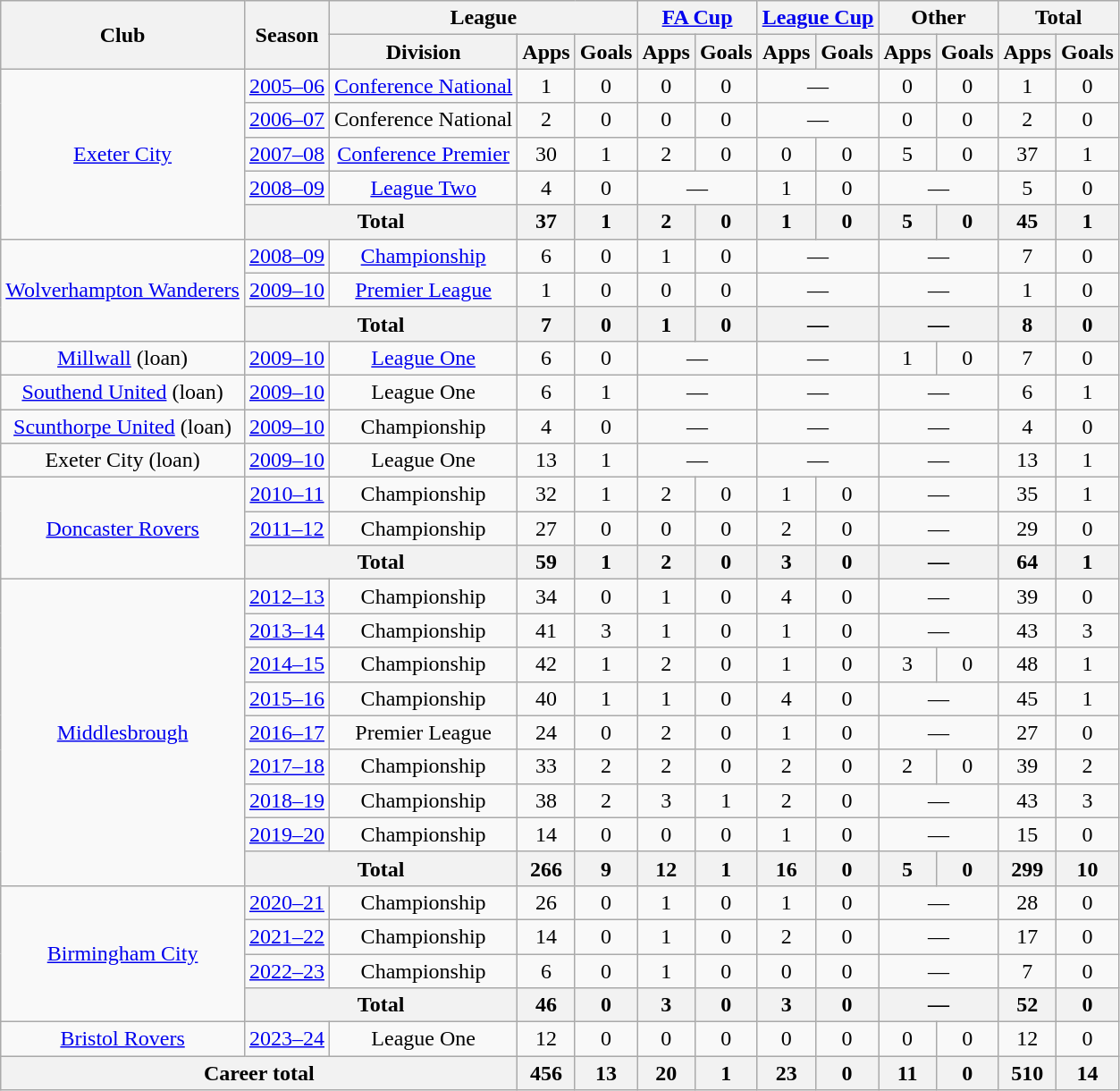<table class=wikitable style=text-align:center>
<tr>
<th rowspan=2>Club</th>
<th rowspan=2>Season</th>
<th colspan=3>League</th>
<th colspan=2><a href='#'>FA Cup</a></th>
<th colspan=2><a href='#'>League Cup</a></th>
<th colspan=2>Other</th>
<th colspan=2>Total</th>
</tr>
<tr>
<th>Division</th>
<th>Apps</th>
<th>Goals</th>
<th>Apps</th>
<th>Goals</th>
<th>Apps</th>
<th>Goals</th>
<th>Apps</th>
<th>Goals</th>
<th>Apps</th>
<th>Goals</th>
</tr>
<tr>
<td rowspan=5><a href='#'>Exeter City</a></td>
<td><a href='#'>2005–06</a></td>
<td><a href='#'>Conference National</a></td>
<td>1</td>
<td>0</td>
<td>0</td>
<td>0</td>
<td colspan=2>—</td>
<td>0</td>
<td>0</td>
<td>1</td>
<td>0</td>
</tr>
<tr>
<td><a href='#'>2006–07</a></td>
<td>Conference National</td>
<td>2</td>
<td>0</td>
<td>0</td>
<td>0</td>
<td colspan=2>—</td>
<td>0</td>
<td>0</td>
<td>2</td>
<td>0</td>
</tr>
<tr>
<td><a href='#'>2007–08</a></td>
<td><a href='#'>Conference Premier</a></td>
<td>30</td>
<td>1</td>
<td>2</td>
<td>0</td>
<td>0</td>
<td>0</td>
<td>5</td>
<td>0</td>
<td>37</td>
<td>1</td>
</tr>
<tr>
<td><a href='#'>2008–09</a></td>
<td><a href='#'>League Two</a></td>
<td>4</td>
<td>0</td>
<td colspan=2>—</td>
<td>1</td>
<td>0</td>
<td colspan=2>—</td>
<td>5</td>
<td>0</td>
</tr>
<tr>
<th colspan=2>Total</th>
<th>37</th>
<th>1</th>
<th>2</th>
<th>0</th>
<th>1</th>
<th>0</th>
<th>5</th>
<th>0</th>
<th>45</th>
<th>1</th>
</tr>
<tr>
<td rowspan=3><a href='#'>Wolverhampton Wanderers</a></td>
<td><a href='#'>2008–09</a></td>
<td><a href='#'>Championship</a></td>
<td>6</td>
<td>0</td>
<td>1</td>
<td>0</td>
<td colspan=2>—</td>
<td colspan=2>—</td>
<td>7</td>
<td>0</td>
</tr>
<tr>
<td><a href='#'>2009–10</a></td>
<td><a href='#'>Premier League</a></td>
<td>1</td>
<td>0</td>
<td>0</td>
<td>0</td>
<td colspan=2>—</td>
<td colspan=2>—</td>
<td>1</td>
<td>0</td>
</tr>
<tr>
<th colspan=2>Total</th>
<th>7</th>
<th>0</th>
<th>1</th>
<th>0</th>
<th colspan=2>—</th>
<th colspan=2>—</th>
<th>8</th>
<th>0</th>
</tr>
<tr>
<td><a href='#'>Millwall</a> (loan)</td>
<td><a href='#'>2009–10</a></td>
<td><a href='#'>League One</a></td>
<td>6</td>
<td>0</td>
<td colspan=2>—</td>
<td colspan=2>—</td>
<td>1</td>
<td>0</td>
<td>7</td>
<td>0</td>
</tr>
<tr>
<td><a href='#'>Southend United</a> (loan)</td>
<td><a href='#'>2009–10</a></td>
<td>League One</td>
<td>6</td>
<td>1</td>
<td colspan=2>—</td>
<td colspan=2>—</td>
<td colspan=2>—</td>
<td>6</td>
<td>1</td>
</tr>
<tr>
<td><a href='#'>Scunthorpe United</a> (loan)</td>
<td><a href='#'>2009–10</a></td>
<td>Championship</td>
<td>4</td>
<td>0</td>
<td colspan=2>—</td>
<td colspan=2>—</td>
<td colspan=2>—</td>
<td>4</td>
<td>0</td>
</tr>
<tr>
<td>Exeter City (loan)</td>
<td><a href='#'>2009–10</a></td>
<td>League One</td>
<td>13</td>
<td>1</td>
<td colspan=2>—</td>
<td colspan=2>—</td>
<td colspan=2>—</td>
<td>13</td>
<td>1</td>
</tr>
<tr>
<td rowspan=3><a href='#'>Doncaster Rovers</a></td>
<td><a href='#'>2010–11</a></td>
<td>Championship</td>
<td>32</td>
<td>1</td>
<td>2</td>
<td>0</td>
<td>1</td>
<td>0</td>
<td colspan=2>—</td>
<td>35</td>
<td>1</td>
</tr>
<tr>
<td><a href='#'>2011–12</a></td>
<td>Championship</td>
<td>27</td>
<td>0</td>
<td>0</td>
<td>0</td>
<td>2</td>
<td>0</td>
<td colspan=2>—</td>
<td>29</td>
<td>0</td>
</tr>
<tr>
<th colspan=2>Total</th>
<th>59</th>
<th>1</th>
<th>2</th>
<th>0</th>
<th>3</th>
<th>0</th>
<th colspan=2>—</th>
<th>64</th>
<th>1</th>
</tr>
<tr>
<td rowspan=9><a href='#'>Middlesbrough</a></td>
<td><a href='#'>2012–13</a></td>
<td>Championship</td>
<td>34</td>
<td>0</td>
<td>1</td>
<td>0</td>
<td>4</td>
<td>0</td>
<td colspan=2>—</td>
<td>39</td>
<td>0</td>
</tr>
<tr>
<td><a href='#'>2013–14</a></td>
<td>Championship</td>
<td>41</td>
<td>3</td>
<td>1</td>
<td>0</td>
<td>1</td>
<td>0</td>
<td colspan=2>—</td>
<td>43</td>
<td>3</td>
</tr>
<tr>
<td><a href='#'>2014–15</a></td>
<td>Championship</td>
<td>42</td>
<td>1</td>
<td>2</td>
<td>0</td>
<td>1</td>
<td>0</td>
<td>3</td>
<td>0</td>
<td>48</td>
<td>1</td>
</tr>
<tr>
<td><a href='#'>2015–16</a></td>
<td>Championship</td>
<td>40</td>
<td>1</td>
<td>1</td>
<td>0</td>
<td>4</td>
<td>0</td>
<td colspan=2>—</td>
<td>45</td>
<td>1</td>
</tr>
<tr>
<td><a href='#'>2016–17</a></td>
<td>Premier League</td>
<td>24</td>
<td>0</td>
<td>2</td>
<td>0</td>
<td>1</td>
<td>0</td>
<td colspan=2>—</td>
<td>27</td>
<td>0</td>
</tr>
<tr>
<td><a href='#'>2017–18</a></td>
<td>Championship</td>
<td>33</td>
<td>2</td>
<td>2</td>
<td>0</td>
<td>2</td>
<td>0</td>
<td>2</td>
<td>0</td>
<td>39</td>
<td>2</td>
</tr>
<tr>
<td><a href='#'>2018–19</a></td>
<td>Championship</td>
<td>38</td>
<td>2</td>
<td>3</td>
<td>1</td>
<td>2</td>
<td>0</td>
<td colspan=2>—</td>
<td>43</td>
<td>3</td>
</tr>
<tr>
<td><a href='#'>2019–20</a></td>
<td>Championship</td>
<td>14</td>
<td>0</td>
<td>0</td>
<td>0</td>
<td>1</td>
<td>0</td>
<td colspan=2>—</td>
<td>15</td>
<td>0</td>
</tr>
<tr>
<th colspan=2>Total</th>
<th>266</th>
<th>9</th>
<th>12</th>
<th>1</th>
<th>16</th>
<th>0</th>
<th>5</th>
<th>0</th>
<th>299</th>
<th>10</th>
</tr>
<tr>
<td rowspan="4"><a href='#'>Birmingham City</a></td>
<td><a href='#'>2020–21</a></td>
<td>Championship</td>
<td>26</td>
<td>0</td>
<td>1</td>
<td>0</td>
<td>1</td>
<td>0</td>
<td colspan="2">—</td>
<td>28</td>
<td>0</td>
</tr>
<tr>
<td><a href='#'>2021–22</a></td>
<td>Championship</td>
<td>14</td>
<td>0</td>
<td>1</td>
<td>0</td>
<td>2</td>
<td>0</td>
<td colspan="2">—</td>
<td>17</td>
<td>0</td>
</tr>
<tr>
<td><a href='#'>2022–23</a></td>
<td>Championship</td>
<td>6</td>
<td>0</td>
<td>1</td>
<td>0</td>
<td>0</td>
<td>0</td>
<td colspan=2>—</td>
<td>7</td>
<td>0</td>
</tr>
<tr>
<th colspan="2">Total</th>
<th>46</th>
<th>0</th>
<th>3</th>
<th>0</th>
<th>3</th>
<th>0</th>
<th colspan="2">—</th>
<th>52</th>
<th>0</th>
</tr>
<tr>
<td><a href='#'>Bristol Rovers</a></td>
<td><a href='#'>2023–24</a></td>
<td>League One</td>
<td>12</td>
<td>0</td>
<td>0</td>
<td>0</td>
<td>0</td>
<td>0</td>
<td>0</td>
<td>0</td>
<td>12</td>
<td>0</td>
</tr>
<tr>
<th colspan="3">Career total</th>
<th>456</th>
<th>13</th>
<th>20</th>
<th>1</th>
<th>23</th>
<th>0</th>
<th>11</th>
<th>0</th>
<th>510</th>
<th>14</th>
</tr>
</table>
